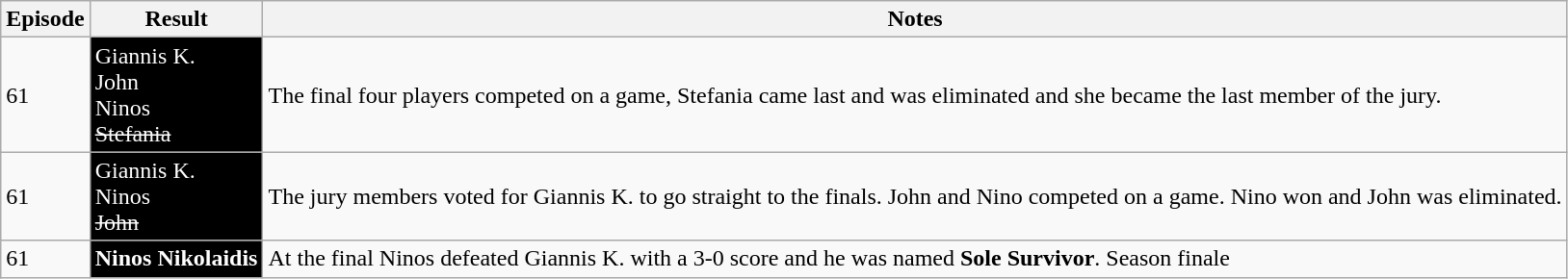<table class="wikitable sortable">
<tr>
<th>Episode</th>
<th>Result</th>
<th>Notes</th>
</tr>
<tr>
<td>61</td>
<td style="background:#000000;color:#fff;">Giannis K.<br>John<br>Ninos<br> <s>Stefania</s></td>
<td>The final four players competed on a game, Stefania came last and was eliminated and she became the last member of the jury.</td>
</tr>
<tr>
<td>61</td>
<td style="background:#000000;color:#fff;">Giannis K.<br>Ninos<br> <s>John</s></td>
<td>The jury members voted for Giannis K. to go straight to the finals. John and Nino competed on a game. Nino won and John was eliminated.</td>
</tr>
<tr>
<td>61</td>
<td style="background:#000000;color:#fff;"><strong>Ninos Nikolaidis</strong></td>
<td>At the final Ninos defeated Giannis K. with a 3-0 score and he was named <strong>Sole Survivor</strong>. Season finale</td>
</tr>
</table>
